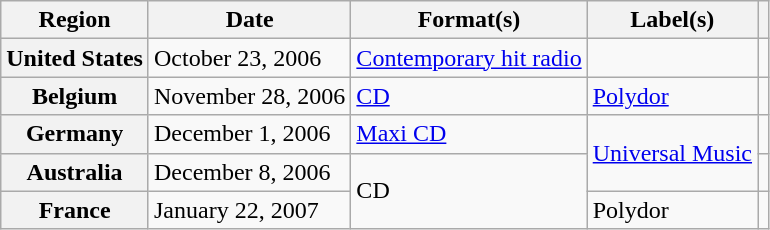<table class="wikitable plainrowheaders">
<tr>
<th scope="col">Region</th>
<th scope="col">Date</th>
<th scope="col">Format(s)</th>
<th scope="col">Label(s)</th>
<th scope="col"></th>
</tr>
<tr>
<th scope="row">United States</th>
<td>October 23, 2006</td>
<td><a href='#'>Contemporary hit radio</a></td>
<td></td>
<td></td>
</tr>
<tr>
<th scope="row">Belgium</th>
<td>November 28, 2006</td>
<td><a href='#'>CD</a></td>
<td><a href='#'>Polydor</a></td>
<td></td>
</tr>
<tr>
<th scope="row">Germany</th>
<td>December 1, 2006</td>
<td><a href='#'>Maxi CD</a></td>
<td rowspan="2"><a href='#'>Universal Music</a></td>
<td></td>
</tr>
<tr>
<th scope="row">Australia</th>
<td>December 8, 2006</td>
<td rowspan="2">CD</td>
<td></td>
</tr>
<tr>
<th scope="row">France</th>
<td>January 22, 2007</td>
<td>Polydor</td>
<td></td>
</tr>
</table>
